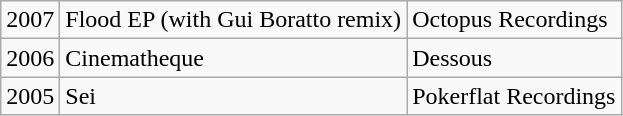<table class="wikitable sortable">
<tr>
<td>2007</td>
<td>Flood EP (with Gui Boratto remix)</td>
<td>Octopus Recordings</td>
</tr>
<tr>
<td>2006</td>
<td>Cinematheque</td>
<td>Dessous</td>
</tr>
<tr>
<td>2005</td>
<td>Sei</td>
<td>Pokerflat Recordings</td>
</tr>
</table>
